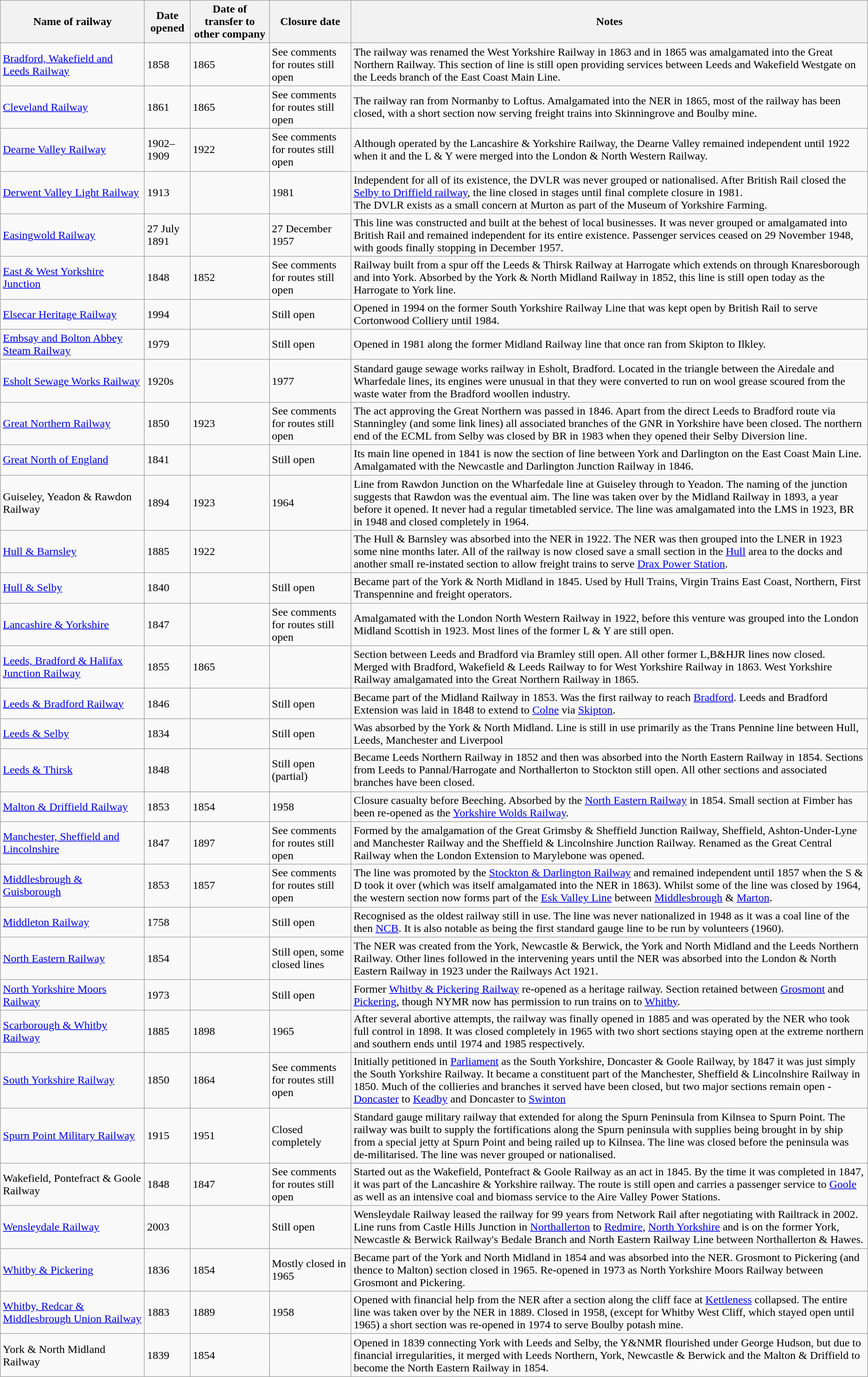<table class="wikitable">
<tr>
<th width=200>Name of railway</th>
<th>Date opened</th>
<th>Date of transfer to other company</th>
<th>Closure date</th>
<th>Notes</th>
</tr>
<tr>
<td><a href='#'>Bradford, Wakefield and Leeds Railway</a></td>
<td>1858</td>
<td>1865</td>
<td>See comments for routes still open</td>
<td>The railway was renamed the West Yorkshire Railway in 1863 and in 1865 was amalgamated into the Great Northern Railway. This section of line is still open providing services between Leeds and Wakefield Westgate on the Leeds branch of the East Coast Main Line.</td>
</tr>
<tr>
<td><a href='#'>Cleveland Railway</a></td>
<td>1861</td>
<td>1865</td>
<td>See comments for routes still open</td>
<td>The railway ran from Normanby to Loftus. Amalgamated into the NER in 1865, most of the railway has been closed, with a short section now serving freight trains into Skinningrove and Boulby mine.</td>
</tr>
<tr>
<td><a href='#'>Dearne Valley Railway</a></td>
<td>1902–1909<br></td>
<td>1922</td>
<td>See comments for routes still open</td>
<td>Although operated by the Lancashire & Yorkshire Railway, the Dearne Valley remained independent until 1922 when it and the L & Y were merged into the London & North Western Railway.</td>
</tr>
<tr>
<td><a href='#'>Derwent Valley Light Railway</a></td>
<td>1913</td>
<td></td>
<td>1981</td>
<td>Independent for all of its existence, the DVLR was never grouped or nationalised. After British Rail closed the <a href='#'>Selby to Driffield railway</a>, the line closed in stages until final complete closure in 1981.<br>The DVLR exists as a small concern at Murton as part of the Museum of Yorkshire Farming.</td>
</tr>
<tr>
<td><a href='#'>Easingwold Railway</a></td>
<td>27 July 1891</td>
<td></td>
<td>27 December 1957</td>
<td>This line was constructed and built at the behest of local businesses. It was never grouped or amalgamated into British Rail and remained independent for its entire existence. Passenger services ceased on 29 November 1948, with goods finally stopping in December 1957.</td>
</tr>
<tr>
<td><a href='#'>East & West Yorkshire Junction</a></td>
<td>1848</td>
<td>1852</td>
<td>See comments for routes still open</td>
<td>Railway built from a spur off the Leeds & Thirsk Railway at Harrogate which extends on through Knaresborough and into York. Absorbed by the York & North Midland Railway in 1852, this line is still open today as the Harrogate to York line.</td>
</tr>
<tr>
<td><a href='#'>Elsecar Heritage Railway</a></td>
<td>1994</td>
<td></td>
<td>Still open</td>
<td>Opened in 1994 on the former South Yorkshire Railway Line that was kept open by British Rail to serve Cortonwood Colliery until 1984.</td>
</tr>
<tr>
<td><a href='#'>Embsay and Bolton Abbey Steam Railway</a></td>
<td>1979</td>
<td></td>
<td>Still open</td>
<td>Opened in 1981 along the former Midland Railway line that once ran from Skipton to Ilkley.</td>
</tr>
<tr>
<td><a href='#'>Esholt Sewage Works Railway</a></td>
<td>1920s</td>
<td></td>
<td>1977</td>
<td>Standard gauge sewage works railway in Esholt, Bradford. Located in the triangle between the Airedale and Wharfedale lines, its engines were unusual in that they were converted to run on wool grease scoured from the waste water from the Bradford woollen industry.</td>
</tr>
<tr>
<td><a href='#'>Great Northern Railway</a></td>
<td>1850</td>
<td>1923</td>
<td>See comments for routes still open</td>
<td>The act approving the Great Northern was passed in 1846. Apart from the direct Leeds to Bradford route via Stanningley (and some link lines) all associated branches of the GNR in Yorkshire have been closed. The northern end of the ECML from Selby was closed by BR in 1983 when they opened their Selby Diversion line.</td>
</tr>
<tr>
<td><a href='#'>Great North of England</a></td>
<td>1841</td>
<td></td>
<td>Still open</td>
<td>Its main line opened in 1841 is now the section of line between York and Darlington on the East Coast Main Line. Amalgamated with the Newcastle and Darlington Junction Railway in 1846.</td>
</tr>
<tr>
<td>Guiseley, Yeadon & Rawdon Railway</td>
<td>1894</td>
<td>1923</td>
<td>1964</td>
<td>Line from Rawdon Junction on the Wharfedale line at Guiseley through to Yeadon. The naming of the junction suggests that Rawdon was the eventual aim. The line was taken over by the Midland Railway in 1893, a year before it opened. It never had a regular timetabled service. The line was amalgamated into the LMS in 1923, BR in 1948 and closed completely in 1964.</td>
</tr>
<tr>
<td><a href='#'>Hull & Barnsley</a></td>
<td>1885</td>
<td>1922</td>
<td></td>
<td>The Hull & Barnsley was absorbed into the NER in 1922. The NER was then grouped into the LNER in 1923 some nine months later. All of the railway is now closed save a small section in the <a href='#'>Hull</a> area to the docks and another small re-instated section to allow freight trains to serve <a href='#'>Drax Power Station</a>.</td>
</tr>
<tr>
<td><a href='#'>Hull & Selby</a></td>
<td>1840</td>
<td></td>
<td>Still open</td>
<td>Became part of the York & North Midland in 1845. Used by Hull Trains, Virgin Trains East Coast, Northern, First Transpennine and freight operators.</td>
</tr>
<tr>
<td><a href='#'>Lancashire & Yorkshire</a></td>
<td>1847</td>
<td></td>
<td>See comments for routes still open</td>
<td>Amalgamated with the London North Western Railway in 1922, before this venture was grouped into the London Midland Scottish in 1923. Most lines of the former L & Y are still open.</td>
</tr>
<tr>
<td><a href='#'>Leeds, Bradford & Halifax Junction Railway</a></td>
<td>1855</td>
<td>1865</td>
<td></td>
<td>Section between Leeds and Bradford via Bramley still open. All other former L,B&HJR lines now closed.<br>Merged with Bradford, Wakefield & Leeds Railway to for West Yorkshire Railway in 1863. West Yorkshire Railway amalgamated into the Great Northern Railway in 1865.</td>
</tr>
<tr>
<td><a href='#'>Leeds & Bradford Railway</a></td>
<td>1846</td>
<td></td>
<td>Still open</td>
<td>Became part of the Midland Railway in 1853. Was the first railway to reach <a href='#'>Bradford</a>. Leeds and Bradford Extension was laid in 1848 to extend to <a href='#'>Colne</a> via <a href='#'>Skipton</a>.</td>
</tr>
<tr>
<td><a href='#'>Leeds & Selby</a></td>
<td>1834</td>
<td></td>
<td>Still open</td>
<td>Was absorbed by the York & North Midland. Line is still in use primarily as the Trans Pennine line between Hull, Leeds, Manchester and Liverpool</td>
</tr>
<tr>
<td><a href='#'>Leeds & Thirsk</a></td>
<td>1848</td>
<td></td>
<td>Still open (partial)</td>
<td>Became Leeds Northern Railway in 1852 and then was absorbed into the North Eastern Railway in 1854. Sections from Leeds to Pannal/Harrogate and Northallerton to Stockton still open. All other sections and associated branches have been closed.</td>
</tr>
<tr>
<td><a href='#'>Malton & Driffield Railway</a></td>
<td>1853</td>
<td>1854</td>
<td>1958</td>
<td>Closure casualty before Beeching. Absorbed by the <a href='#'>North Eastern Railway</a> in 1854. Small section at Fimber has been re-opened as the <a href='#'>Yorkshire Wolds Railway</a>.</td>
</tr>
<tr>
<td><a href='#'>Manchester, Sheffield and Lincolnshire</a></td>
<td>1847</td>
<td>1897</td>
<td>See comments for routes still open</td>
<td>Formed by the amalgamation of the Great Grimsby & Sheffield Junction Railway, Sheffield, Ashton-Under-Lyne and Manchester Railway and the Sheffield & Lincolnshire Junction Railway. Renamed as the Great Central Railway when the London Extension to Marylebone was opened.</td>
</tr>
<tr>
<td><a href='#'>Middlesbrough & Guisborough</a></td>
<td>1853</td>
<td>1857</td>
<td>See comments for routes still open</td>
<td>The line was promoted by the <a href='#'>Stockton & Darlington Railway</a> and remained independent until 1857 when the S & D took it over (which was itself amalgamated into the NER in 1863). Whilst some of the line was closed by 1964, the western section now forms part of the <a href='#'>Esk Valley Line</a> between <a href='#'>Middlesbrough</a> & <a href='#'>Marton</a>.</td>
</tr>
<tr>
<td><a href='#'>Middleton Railway</a></td>
<td>1758</td>
<td></td>
<td>Still open</td>
<td>Recognised as the oldest railway still in use. The line was never nationalized in 1948 as it was a coal line of the then <a href='#'>NCB</a>. It is also notable as being the first standard gauge line to be run by volunteers (1960).</td>
</tr>
<tr>
<td><a href='#'>North Eastern Railway</a></td>
<td>1854</td>
<td></td>
<td>Still open, some closed lines</td>
<td>The NER was created from the York, Newcastle & Berwick, the York and North Midland and the Leeds Northern Railway. Other lines followed in the intervening years until the NER was absorbed into the London & North Eastern Railway in 1923 under the Railways Act 1921.</td>
</tr>
<tr>
<td><a href='#'>North Yorkshire Moors Railway</a></td>
<td>1973</td>
<td></td>
<td>Still open</td>
<td>Former <a href='#'>Whitby & Pickering Railway</a> re-opened as a heritage railway. Section retained between <a href='#'>Grosmont</a> and <a href='#'>Pickering</a>, though NYMR now has permission to run trains on to <a href='#'>Whitby</a>.</td>
</tr>
<tr>
<td><a href='#'>Scarborough & Whitby Railway</a></td>
<td>1885</td>
<td>1898</td>
<td>1965</td>
<td>After several abortive attempts, the railway was finally opened in 1885 and was operated by the NER who took full control in 1898. It was closed completely in 1965 with two short sections staying open at the extreme northern and southern ends until 1974 and 1985 respectively.</td>
</tr>
<tr>
<td><a href='#'>South Yorkshire Railway</a></td>
<td>1850</td>
<td>1864</td>
<td>See comments for routes still open</td>
<td>Initially petitioned in <a href='#'>Parliament</a> as the South Yorkshire, Doncaster & Goole Railway, by 1847 it was just simply the South Yorkshire Railway. It became a constituent part of the Manchester, Sheffield & Lincolnshire Railway in 1850. Much of the collieries and branches it served have been closed, but two major sections remain open - <a href='#'>Doncaster</a> to <a href='#'>Keadby</a> and Doncaster to <a href='#'>Swinton</a></td>
</tr>
<tr>
<td><a href='#'>Spurn Point Military Railway</a></td>
<td>1915</td>
<td>1951</td>
<td>Closed completely</td>
<td>Standard gauge military railway that extended for  along the Spurn Peninsula from Kilnsea to Spurn Point. The railway was built to supply the fortifications along the Spurn peninsula with supplies being brought in by ship from a special jetty at Spurn Point and being railed up to Kilnsea. The line was closed before the peninsula was de-militarised. The line was never grouped or nationalised.</td>
</tr>
<tr>
<td>Wakefield, Pontefract & Goole Railway</td>
<td>1848</td>
<td>1847</td>
<td>See comments for routes still open</td>
<td>Started out as the Wakefield, Pontefract & Goole Railway as an act in 1845. By the time it was completed in 1847, it was part of the Lancashire & Yorkshire railway. The route is still open and carries a passenger service to <a href='#'>Goole</a> as well as an intensive coal and biomass service to the Aire Valley Power Stations.</td>
</tr>
<tr>
<td><a href='#'>Wensleydale Railway</a></td>
<td>2003</td>
<td></td>
<td>Still open</td>
<td>Wensleydale Railway leased the railway for 99 years from Network Rail after negotiating with Railtrack in 2002. Line runs from Castle Hills Junction in <a href='#'>Northallerton</a> to <a href='#'>Redmire</a>, <a href='#'>North Yorkshire</a> and is on the former York, Newcastle & Berwick Railway's Bedale Branch and North Eastern Railway Line between Northallerton & Hawes.</td>
</tr>
<tr>
<td><a href='#'>Whitby & Pickering</a></td>
<td>1836</td>
<td>1854</td>
<td>Mostly closed in 1965</td>
<td>Became part of the York and North Midland in 1854 and was absorbed into the NER. Grosmont to Pickering (and thence to Malton) section closed in 1965. Re-opened in 1973 as North Yorkshire Moors Railway between Grosmont and Pickering.</td>
</tr>
<tr>
<td><a href='#'>Whitby, Redcar & Middlesbrough Union Railway</a></td>
<td>1883</td>
<td>1889</td>
<td>1958</td>
<td>Opened with financial help from the NER after a section along the cliff face at <a href='#'>Kettleness</a> collapsed. The entire line was taken over by the NER in 1889. Closed in 1958, (except for Whitby West Cliff, which stayed open until 1965) a short section was re-opened in 1974 to serve Boulby potash mine.</td>
</tr>
<tr>
<td>York & North Midland Railway</td>
<td>1839</td>
<td>1854</td>
<td></td>
<td>Opened in 1839 connecting York with Leeds and Selby, the Y&NMR flourished under George Hudson, but due to financial irregularities, it merged with Leeds Northern, York, Newcastle & Berwick and the Malton & Driffield to become the North Eastern Railway in 1854.</td>
</tr>
</table>
